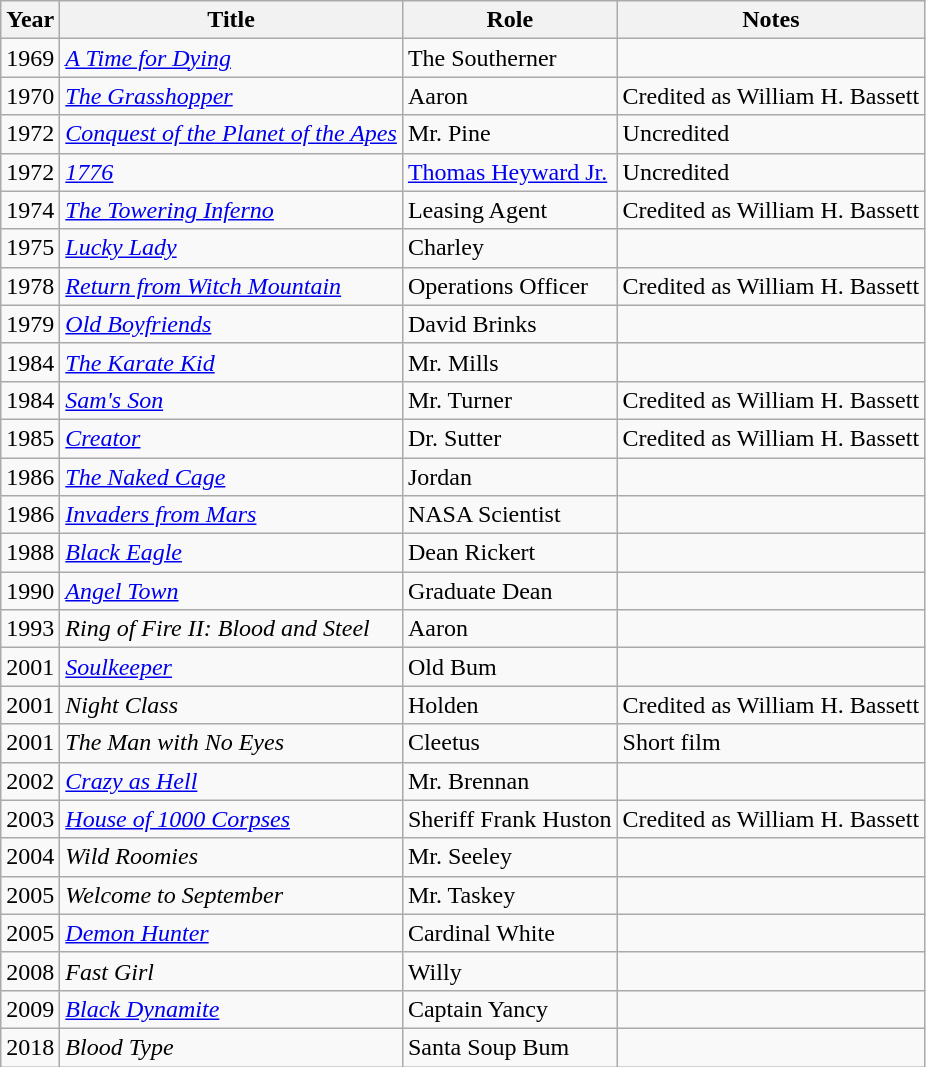<table class="wikitable sortable">
<tr>
<th>Year</th>
<th>Title</th>
<th>Role</th>
<th>Notes</th>
</tr>
<tr>
<td>1969</td>
<td><em><a href='#'>A Time for Dying</a></em></td>
<td>The Southerner</td>
<td></td>
</tr>
<tr>
<td>1970</td>
<td><em><a href='#'>The Grasshopper</a></em></td>
<td>Aaron</td>
<td>Credited as William H. Bassett</td>
</tr>
<tr>
<td>1972</td>
<td><em><a href='#'>Conquest of the Planet of the Apes</a></em></td>
<td>Mr. Pine</td>
<td>Uncredited</td>
</tr>
<tr>
<td>1972</td>
<td><em><a href='#'>1776</a></em></td>
<td><a href='#'>Thomas Heyward Jr.</a></td>
<td>Uncredited</td>
</tr>
<tr>
<td>1974</td>
<td><em><a href='#'>The Towering Inferno</a></em></td>
<td>Leasing Agent</td>
<td>Credited as William H. Bassett</td>
</tr>
<tr>
<td>1975</td>
<td><em><a href='#'>Lucky Lady</a></em></td>
<td>Charley</td>
<td></td>
</tr>
<tr>
<td>1978</td>
<td><em><a href='#'>Return from Witch Mountain</a></em></td>
<td>Operations Officer</td>
<td>Credited as William H. Bassett</td>
</tr>
<tr>
<td>1979</td>
<td><em><a href='#'>Old Boyfriends</a></em></td>
<td>David Brinks</td>
<td></td>
</tr>
<tr>
<td>1984</td>
<td><em><a href='#'>The Karate Kid</a></em></td>
<td>Mr. Mills</td>
<td></td>
</tr>
<tr>
<td>1984</td>
<td><em><a href='#'>Sam's Son</a></em></td>
<td>Mr. Turner</td>
<td>Credited as William H. Bassett</td>
</tr>
<tr>
<td>1985</td>
<td><em><a href='#'>Creator</a></em></td>
<td>Dr. Sutter</td>
<td>Credited as William H. Bassett</td>
</tr>
<tr>
<td>1986</td>
<td><em><a href='#'>The Naked Cage</a></em></td>
<td>Jordan</td>
<td></td>
</tr>
<tr>
<td>1986</td>
<td><em><a href='#'>Invaders from Mars</a></em></td>
<td>NASA Scientist</td>
<td></td>
</tr>
<tr>
<td>1988</td>
<td><em><a href='#'>Black Eagle</a></em></td>
<td>Dean Rickert</td>
<td></td>
</tr>
<tr>
<td>1990</td>
<td><em><a href='#'>Angel Town</a></em></td>
<td>Graduate Dean</td>
<td></td>
</tr>
<tr>
<td>1993</td>
<td><em>Ring of Fire II: Blood and Steel</em></td>
<td>Aaron</td>
<td></td>
</tr>
<tr>
<td>2001</td>
<td><em><a href='#'>Soulkeeper</a></em></td>
<td>Old Bum</td>
<td></td>
</tr>
<tr>
<td>2001</td>
<td><em>Night Class</em></td>
<td>Holden</td>
<td>Credited as William H. Bassett</td>
</tr>
<tr>
<td>2001</td>
<td><em>The Man with No Eyes</em></td>
<td>Cleetus</td>
<td>Short film</td>
</tr>
<tr>
<td>2002</td>
<td><em><a href='#'>Crazy as Hell</a></em></td>
<td>Mr. Brennan</td>
<td></td>
</tr>
<tr>
<td>2003</td>
<td><em><a href='#'>House of 1000 Corpses</a></em></td>
<td>Sheriff Frank Huston</td>
<td>Credited as William H. Bassett</td>
</tr>
<tr>
<td>2004</td>
<td><em>Wild Roomies</em></td>
<td>Mr. Seeley</td>
<td></td>
</tr>
<tr>
<td>2005</td>
<td><em>Welcome to September</em></td>
<td>Mr. Taskey</td>
<td></td>
</tr>
<tr>
<td>2005</td>
<td><em><a href='#'>Demon Hunter</a></em></td>
<td>Cardinal White</td>
<td></td>
</tr>
<tr>
<td>2008</td>
<td><em>Fast Girl</em></td>
<td>Willy</td>
<td></td>
</tr>
<tr>
<td>2009</td>
<td><em><a href='#'>Black Dynamite</a></em></td>
<td>Captain Yancy</td>
<td></td>
</tr>
<tr>
<td>2018</td>
<td><em>Blood Type</em></td>
<td>Santa Soup Bum</td>
<td></td>
</tr>
</table>
